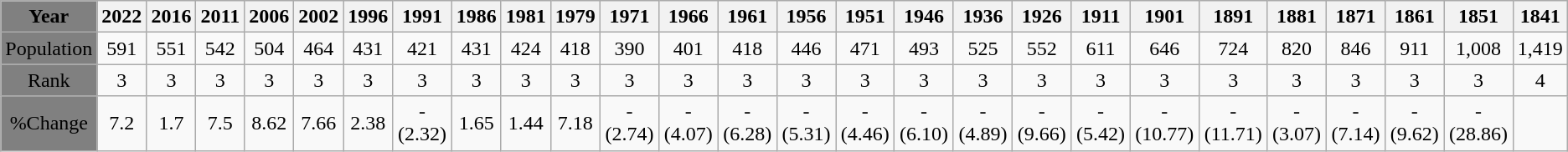<table class="wikitable">
<tr>
<th style="background:grey;">Year</th>
<th>2022</th>
<th>2016</th>
<th>2011</th>
<th>2006</th>
<th>2002</th>
<th>1996</th>
<th>1991</th>
<th>1986</th>
<th>1981</th>
<th>1979</th>
<th>1971</th>
<th>1966</th>
<th>1961</th>
<th>1956</th>
<th>1951</th>
<th>1946</th>
<th>1936</th>
<th>1926</th>
<th>1911</th>
<th>1901</th>
<th>1891</th>
<th>1881</th>
<th>1871</th>
<th>1861</th>
<th>1851</th>
<th>1841</th>
</tr>
<tr align="center">
<td style="background:grey;">Population</td>
<td>591</td>
<td>551</td>
<td>542</td>
<td>504</td>
<td>464</td>
<td>431</td>
<td>421</td>
<td>431</td>
<td>424</td>
<td>418</td>
<td>390</td>
<td>401</td>
<td>418</td>
<td>446</td>
<td>471</td>
<td>493</td>
<td>525</td>
<td>552</td>
<td>611</td>
<td>646</td>
<td>724</td>
<td>820</td>
<td>846</td>
<td>911</td>
<td>1,008</td>
<td>1,419</td>
</tr>
<tr align="center">
<td style="background:grey;">Rank</td>
<td>3</td>
<td>3</td>
<td>3</td>
<td>3</td>
<td>3</td>
<td>3</td>
<td>3</td>
<td>3</td>
<td>3</td>
<td>3</td>
<td>3</td>
<td>3</td>
<td>3</td>
<td>3</td>
<td>3</td>
<td>3</td>
<td>3</td>
<td>3</td>
<td>3</td>
<td>3</td>
<td>3</td>
<td>3</td>
<td>3</td>
<td>3</td>
<td>3</td>
<td>4</td>
</tr>
<tr align="center">
<td style="background:grey;">%Change</td>
<td>7.2</td>
<td>1.7</td>
<td>7.5</td>
<td>8.62</td>
<td>7.66</td>
<td>2.38</td>
<td>-(2.32)</td>
<td>1.65</td>
<td>1.44</td>
<td>7.18</td>
<td>-(2.74)</td>
<td>-(4.07)</td>
<td>-(6.28)</td>
<td>-(5.31)</td>
<td>-(4.46)</td>
<td>-(6.10)</td>
<td>-(4.89)</td>
<td>-(9.66)</td>
<td>-(5.42)</td>
<td>-(10.77)</td>
<td>-(11.71)</td>
<td>-(3.07)</td>
<td>-(7.14)</td>
<td>-(9.62)</td>
<td>-(28.86)</td>
<td></td>
</tr>
</table>
